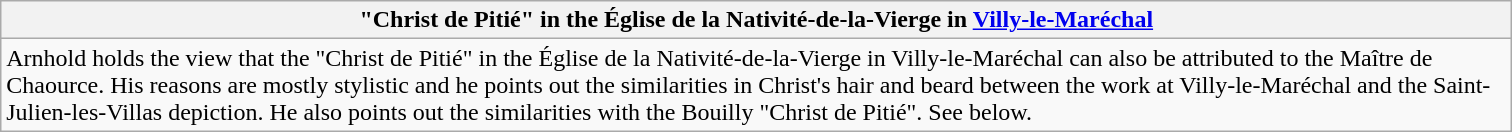<table class="wikitable sortable">
<tr>
<th scope="col" style="width:1000px;">"Christ de Pitié" in the Église de la Nativité-de-la-Vierge in <a href='#'>Villy-le-Maréchal</a></th>
</tr>
<tr>
<td>Arnhold holds the view that the "Christ de Pitié" in the Église de la Nativité-de-la-Vierge in Villy-le-Maréchal can also be attributed to the Maître de Chaource. His reasons are mostly stylistic and he points out the similarities in Christ's hair and beard between the work at Villy-le-Maréchal and the Saint-Julien-les-Villas depiction. He also points out the similarities with the Bouilly "Christ de Pitié".  See below.<br></td>
</tr>
</table>
